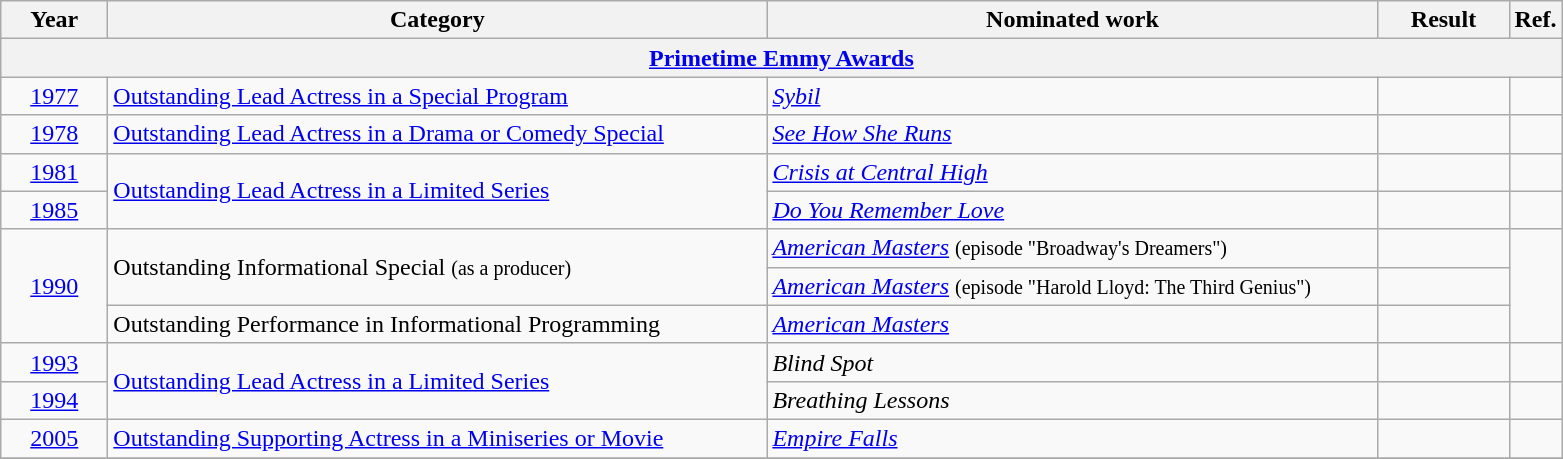<table class=wikitable>
<tr>
<th scope="col" style="width:4em;">Year</th>
<th scope="col" style="width:27em;">Category</th>
<th scope="col" style="width:25em;">Nominated work</th>
<th scope="col" style="width:5em;">Result</th>
<th>Ref.</th>
</tr>
<tr>
<th colspan=5><a href='#'>Primetime Emmy Awards</a></th>
</tr>
<tr>
<td style="text-align:center;"><a href='#'>1977</a></td>
<td><a href='#'>Outstanding Lead Actress in a Special Program</a></td>
<td><em><a href='#'>Sybil</a></em></td>
<td></td>
<td style="text-align:center;"></td>
</tr>
<tr>
<td style="text-align:center;"><a href='#'>1978</a></td>
<td><a href='#'>Outstanding Lead Actress in a Drama or Comedy Special</a></td>
<td><em><a href='#'>See How She Runs</a></em></td>
<td></td>
<td style="text-align:center;"></td>
</tr>
<tr>
<td style="text-align:center;"><a href='#'>1981</a></td>
<td rowspan=2><a href='#'>Outstanding Lead Actress in a Limited Series</a></td>
<td><em><a href='#'>Crisis at Central High</a></em></td>
<td></td>
<td style="text-align:center;"></td>
</tr>
<tr>
<td style="text-align:center;"><a href='#'>1985</a></td>
<td><em><a href='#'>Do You Remember Love</a></em></td>
<td></td>
<td style="text-align:center;"></td>
</tr>
<tr>
<td style="text-align:center;", rowspan=3><a href='#'>1990</a></td>
<td rowspan=2>Outstanding Informational Special <small> (as a producer) </small></td>
<td><em><a href='#'>American Masters</a></em> <small> (episode "Broadway's Dreamers") </small></td>
<td></td>
<td style="text-align:center;", rowspan=3></td>
</tr>
<tr>
<td><em><a href='#'>American Masters</a></em> <small> (episode "Harold Lloyd: The Third Genius") </small></td>
<td></td>
</tr>
<tr>
<td>Outstanding Performance in Informational Programming</td>
<td><em><a href='#'>American Masters</a></em></td>
<td></td>
</tr>
<tr>
<td style="text-align:center;"><a href='#'>1993</a></td>
<td rowspan=2><a href='#'>Outstanding Lead Actress in a Limited Series</a></td>
<td><em>Blind Spot</em></td>
<td></td>
<td style="text-align:center;"></td>
</tr>
<tr>
<td style="text-align:center;"><a href='#'>1994</a></td>
<td><em>Breathing Lessons</em></td>
<td></td>
<td style="text-align:center;"></td>
</tr>
<tr>
<td style="text-align:center;"><a href='#'>2005</a></td>
<td><a href='#'>Outstanding Supporting Actress in a Miniseries or Movie</a></td>
<td><em><a href='#'>Empire Falls</a></em></td>
<td></td>
<td style="text-align:center;"></td>
</tr>
<tr>
</tr>
</table>
